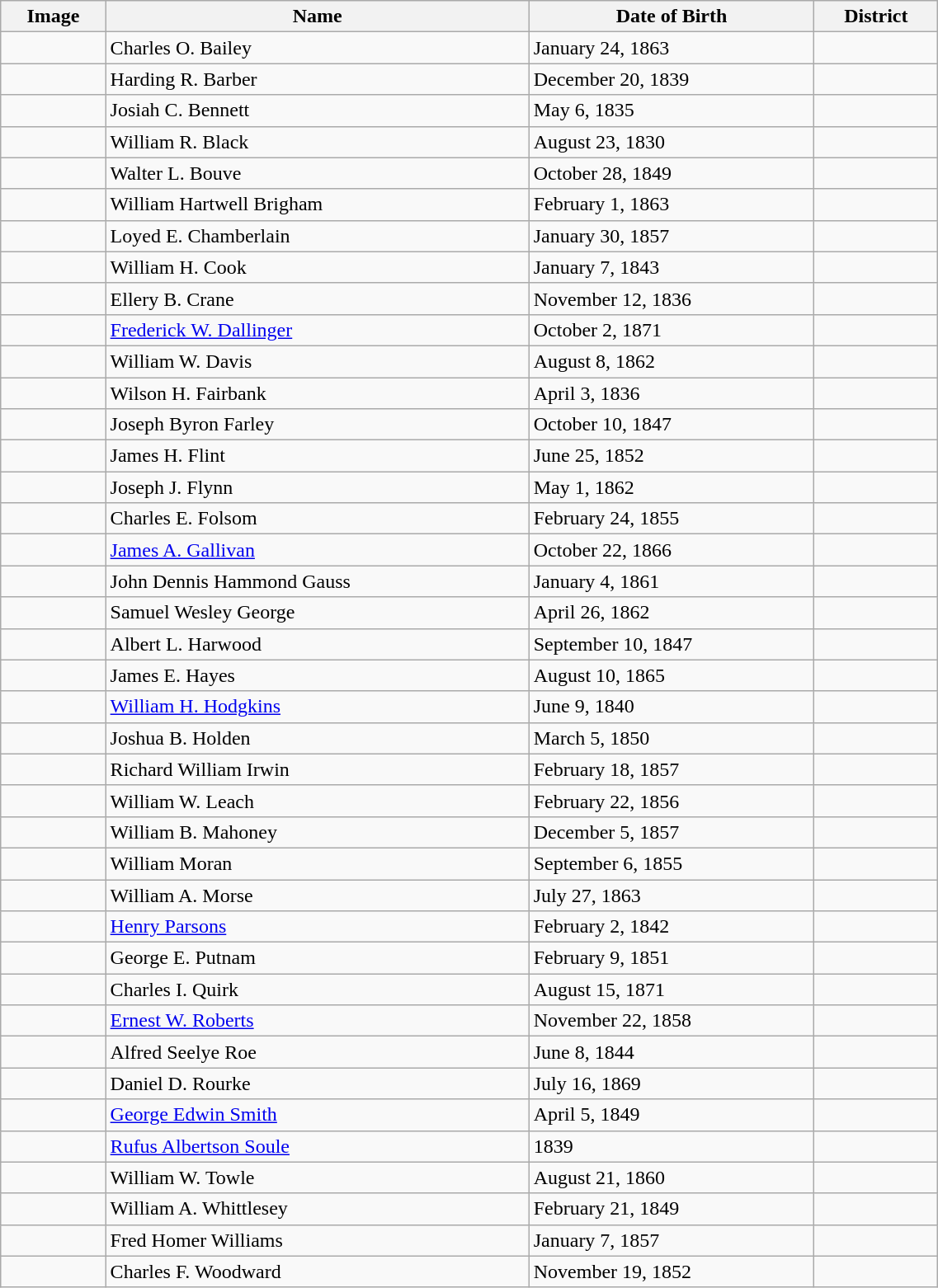<table class='wikitable sortable' style="width:60%">
<tr>
<th>Image</th>
<th>Name </th>
<th data-sort-type=date>Date of Birth </th>
<th>District</th>
</tr>
<tr>
<td></td>
<td>Charles O. Bailey</td>
<td>January 24, 1863</td>
<td></td>
</tr>
<tr>
<td></td>
<td>Harding R. Barber</td>
<td>December 20, 1839</td>
<td></td>
</tr>
<tr>
<td></td>
<td>Josiah C. Bennett</td>
<td>May 6, 1835</td>
<td></td>
</tr>
<tr>
<td></td>
<td>William R. Black</td>
<td>August 23, 1830</td>
<td></td>
</tr>
<tr>
<td></td>
<td>Walter L. Bouve</td>
<td>October 28, 1849</td>
<td></td>
</tr>
<tr>
<td></td>
<td>William Hartwell Brigham</td>
<td>February 1, 1863</td>
<td></td>
</tr>
<tr>
<td></td>
<td>Loyed E. Chamberlain</td>
<td>January 30, 1857</td>
<td></td>
</tr>
<tr>
<td></td>
<td>William H. Cook</td>
<td>January 7, 1843</td>
<td></td>
</tr>
<tr>
<td></td>
<td>Ellery B. Crane</td>
<td>November 12, 1836</td>
<td></td>
</tr>
<tr>
<td></td>
<td><a href='#'>Frederick W. Dallinger</a></td>
<td>October 2, 1871</td>
<td></td>
</tr>
<tr>
<td></td>
<td>William W. Davis</td>
<td>August 8, 1862</td>
<td></td>
</tr>
<tr>
<td></td>
<td>Wilson H. Fairbank</td>
<td>April 3, 1836</td>
<td></td>
</tr>
<tr>
<td></td>
<td>Joseph Byron Farley</td>
<td>October 10, 1847</td>
<td></td>
</tr>
<tr>
<td></td>
<td>James H. Flint</td>
<td>June 25, 1852</td>
<td></td>
</tr>
<tr>
<td></td>
<td>Joseph J. Flynn</td>
<td>May 1, 1862</td>
<td></td>
</tr>
<tr>
<td></td>
<td>Charles E. Folsom</td>
<td>February 24, 1855</td>
<td></td>
</tr>
<tr>
<td></td>
<td><a href='#'>James A. Gallivan</a></td>
<td>October 22, 1866</td>
<td></td>
</tr>
<tr>
<td></td>
<td>John Dennis Hammond Gauss</td>
<td>January 4, 1861</td>
<td></td>
</tr>
<tr>
<td></td>
<td>Samuel Wesley George</td>
<td>April 26, 1862</td>
<td></td>
</tr>
<tr>
<td></td>
<td>Albert L. Harwood</td>
<td>September 10, 1847</td>
<td></td>
</tr>
<tr>
<td></td>
<td>James E. Hayes</td>
<td>August 10, 1865</td>
<td></td>
</tr>
<tr>
<td></td>
<td><a href='#'>William H. Hodgkins</a></td>
<td>June 9, 1840</td>
<td></td>
</tr>
<tr>
<td></td>
<td>Joshua B. Holden</td>
<td>March 5, 1850</td>
<td></td>
</tr>
<tr>
<td></td>
<td>Richard William Irwin</td>
<td>February 18, 1857</td>
<td></td>
</tr>
<tr>
<td></td>
<td>William W. Leach</td>
<td>February 22, 1856</td>
<td></td>
</tr>
<tr>
<td></td>
<td>William B. Mahoney</td>
<td>December 5, 1857</td>
<td></td>
</tr>
<tr>
<td></td>
<td>William Moran</td>
<td>September 6, 1855</td>
<td></td>
</tr>
<tr>
<td></td>
<td>William A. Morse</td>
<td>July 27, 1863</td>
<td></td>
</tr>
<tr>
<td></td>
<td><a href='#'>Henry Parsons</a></td>
<td>February 2, 1842</td>
<td></td>
</tr>
<tr>
<td></td>
<td>George E. Putnam</td>
<td>February 9, 1851</td>
<td></td>
</tr>
<tr>
<td></td>
<td>Charles I. Quirk</td>
<td>August 15, 1871</td>
<td></td>
</tr>
<tr>
<td></td>
<td><a href='#'>Ernest W. Roberts</a></td>
<td>November 22, 1858</td>
<td></td>
</tr>
<tr>
<td></td>
<td>Alfred Seelye Roe</td>
<td>June 8, 1844</td>
<td></td>
</tr>
<tr>
<td></td>
<td>Daniel D. Rourke</td>
<td>July 16, 1869</td>
<td></td>
</tr>
<tr>
<td></td>
<td><a href='#'>George Edwin Smith</a></td>
<td>April 5, 1849</td>
<td></td>
</tr>
<tr>
<td></td>
<td><a href='#'>Rufus Albertson Soule</a></td>
<td>1839</td>
<td></td>
</tr>
<tr>
<td></td>
<td>William W. Towle</td>
<td>August 21, 1860</td>
<td></td>
</tr>
<tr>
<td></td>
<td>William A. Whittlesey</td>
<td>February 21, 1849</td>
<td></td>
</tr>
<tr>
<td></td>
<td>Fred Homer Williams</td>
<td>January 7, 1857</td>
<td></td>
</tr>
<tr>
<td></td>
<td>Charles F. Woodward</td>
<td>November 19, 1852</td>
<td></td>
</tr>
</table>
